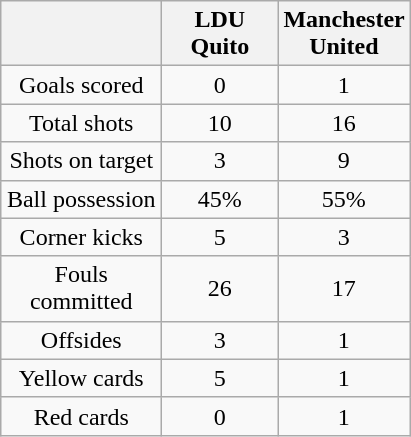<table class="wikitable" style="text-align: center">
<tr>
<th width=100></th>
<th width=70>LDU Quito</th>
<th width=70>Manchester United</th>
</tr>
<tr>
<td>Goals scored</td>
<td>0</td>
<td>1</td>
</tr>
<tr>
<td>Total shots</td>
<td>10</td>
<td>16</td>
</tr>
<tr>
<td>Shots on target</td>
<td>3</td>
<td>9</td>
</tr>
<tr>
<td>Ball possession</td>
<td>45%</td>
<td>55%</td>
</tr>
<tr>
<td>Corner kicks</td>
<td>5</td>
<td>3</td>
</tr>
<tr>
<td>Fouls committed</td>
<td>26</td>
<td>17</td>
</tr>
<tr>
<td>Offsides</td>
<td>3</td>
<td>1</td>
</tr>
<tr>
<td>Yellow cards</td>
<td>5</td>
<td>1</td>
</tr>
<tr>
<td>Red cards</td>
<td>0</td>
<td>1</td>
</tr>
</table>
